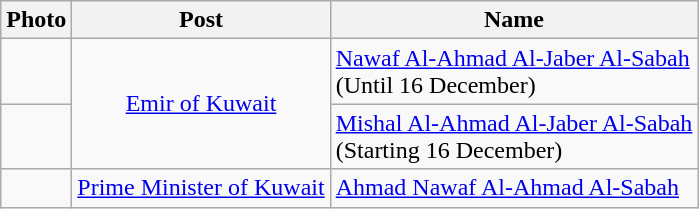<table class=wikitable>
<tr>
<th>Photo</th>
<th>Post</th>
<th>Name</th>
</tr>
<tr>
<td></td>
<td rowspan=2 align=center><a href='#'>Emir of Kuwait</a></td>
<td><a href='#'>Nawaf Al-Ahmad Al-Jaber Al-Sabah</a><br>(Until 16 December)</td>
</tr>
<tr>
<td></td>
<td><a href='#'>Mishal Al-Ahmad Al-Jaber Al-Sabah</a><br>(Starting 16 December)</td>
</tr>
<tr>
<td></td>
<td><a href='#'>Prime Minister of Kuwait</a></td>
<td><a href='#'>Ahmad Nawaf Al-Ahmad Al-Sabah</a></td>
</tr>
</table>
